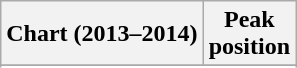<table class="wikitable">
<tr>
<th align="left">Chart (2013–2014)</th>
<th align="center">Peak<br>position</th>
</tr>
<tr>
</tr>
<tr>
</tr>
</table>
